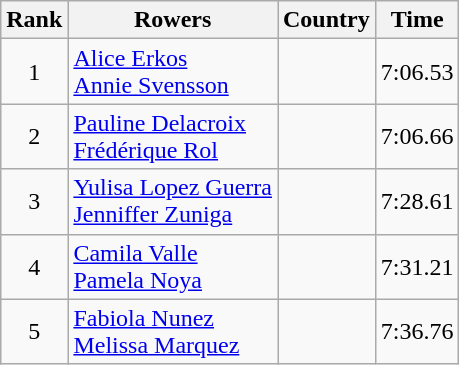<table class="wikitable" style="text-align:center">
<tr>
<th>Rank</th>
<th>Rowers</th>
<th>Country</th>
<th>Time</th>
</tr>
<tr>
<td>1</td>
<td align="left"><a href='#'>Alice Erkos</a><br><a href='#'>Annie Svensson</a></td>
<td align="left"></td>
<td>7:06.53</td>
</tr>
<tr>
<td>2</td>
<td align="left"><a href='#'>Pauline Delacroix</a><br><a href='#'>Frédérique Rol</a></td>
<td align="left"></td>
<td>7:06.66</td>
</tr>
<tr>
<td>3</td>
<td align="left"><a href='#'>Yulisa Lopez Guerra</a><br><a href='#'>Jenniffer Zuniga</a></td>
<td align="left"></td>
<td>7:28.61</td>
</tr>
<tr>
<td>4</td>
<td align="left"><a href='#'>Camila Valle</a><br><a href='#'>Pamela Noya</a></td>
<td align="left"></td>
<td>7:31.21</td>
</tr>
<tr>
<td>5</td>
<td align="left"><a href='#'>Fabiola Nunez</a><br><a href='#'>Melissa Marquez</a></td>
<td align="left"></td>
<td>7:36.76</td>
</tr>
</table>
